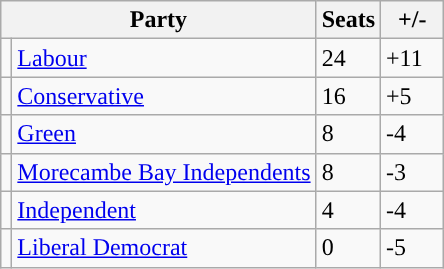<table class="wikitable">
<tr>
<th colspan="2">Party</th>
<th>Seats</th>
<th>  +/-  </th>
</tr>
<tr>
<td style="background-color: "></td>
<td><a href='#'>Labour</a></td>
<td>24</td>
<td>+11</td>
</tr>
<tr>
<td style="background-color: "></td>
<td><a href='#'>Conservative</a></td>
<td>16</td>
<td>+5</td>
</tr>
<tr>
<td style="background-color: "></td>
<td><a href='#'>Green</a></td>
<td>8</td>
<td>-4</td>
</tr>
<tr>
<td style="background-color: "></td>
<td><a href='#'>Morecambe Bay Independents</a></td>
<td>8</td>
<td>-3</td>
</tr>
<tr>
<td style="background-color: "></td>
<td><a href='#'>Independent</a></td>
<td>4</td>
<td>-4</td>
</tr>
<tr>
<td style="background-color: "></td>
<td><a href='#'>Liberal Democrat</a></td>
<td>0</td>
<td>-5</td>
</tr>
</table>
